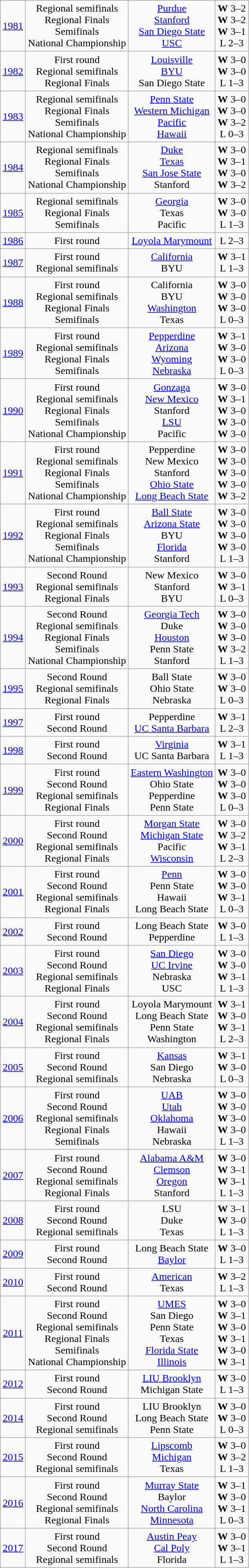<table class="wikitable">
<tr align="center">
<td><a href='#'>1981</a></td>
<td>Regional semifinals<br>Regional Finals<br>Semifinals<br>National Championship</td>
<td><a href='#'>Purdue</a><br><a href='#'>Stanford</a><br><a href='#'>San Diego State</a><br><a href='#'>USC</a></td>
<td><strong>W</strong> 3–2<br><strong>W</strong> 3–2<br><strong>W</strong> 3–1<br>L 2–3</td>
</tr>
<tr align="center">
<td><a href='#'>1982</a></td>
<td>First round<br>Regional semifinals<br>Regional Finals</td>
<td><a href='#'>Louisville</a><br><a href='#'>BYU</a><br>San Diego State</td>
<td><strong>W</strong> 3–0<br><strong>W</strong> 3–0<br>L 1–3</td>
</tr>
<tr align="center">
<td><a href='#'>1983</a></td>
<td>Regional semifinals<br>Regional Finals<br>Semifinals<br>National Championship</td>
<td><a href='#'>Penn State</a><br><a href='#'>Western Michigan</a><br><a href='#'>Pacific</a><br><a href='#'>Hawaii</a></td>
<td><strong>W</strong> 3–0<br><strong>W</strong> 3–0<br><strong>W</strong> 3–2<br>L 0–3</td>
</tr>
<tr align="center">
<td><a href='#'>1984</a></td>
<td>Regional semifinals<br>Regional Finals<br>Semifinals<br>National Championship</td>
<td><a href='#'>Duke</a><br><a href='#'>Texas</a><br><a href='#'>San Jose State</a><br>Stanford</td>
<td><strong>W</strong> 3–0<br><strong>W</strong> 3–1<br><strong>W</strong> 3–0<br><strong>W</strong> 3–2</td>
</tr>
<tr align="center">
<td><a href='#'>1985</a></td>
<td>Regional semifinals<br>Regional Finals<br>Semifinals</td>
<td><a href='#'>Georgia</a><br>Texas<br>Pacific</td>
<td><strong>W</strong> 3–0<br><strong>W</strong> 3–0<br>L 1–3</td>
</tr>
<tr align="center">
<td><a href='#'>1986</a></td>
<td>First round</td>
<td><a href='#'>Loyola Marymount</a></td>
<td>L 2–3</td>
</tr>
<tr align="center">
<td><a href='#'>1987</a></td>
<td>First round<br>Regional semifinals</td>
<td><a href='#'>California</a><br>BYU</td>
<td><strong>W</strong> 3–1<br>L 1–3</td>
</tr>
<tr align="center">
<td><a href='#'>1988</a></td>
<td>First round<br>Regional semifinals<br>Regional Finals<br>Semifinals</td>
<td>California<br>BYU<br><a href='#'>Washington</a><br>Texas</td>
<td><strong>W</strong> 3–0<br><strong>W</strong> 3–0<br><strong>W</strong> 3–0<br>L 0–3</td>
</tr>
<tr align="center">
<td><a href='#'>1989</a></td>
<td>First round<br>Regional semifinals<br>Regional Finals<br>Semifinals</td>
<td><a href='#'>Pepperdine</a><br><a href='#'>Arizona</a><br><a href='#'>Wyoming</a><br><a href='#'>Nebraska</a></td>
<td><strong>W</strong> 3–1<br><strong>W</strong> 3–0<br><strong>W</strong> 3–0<br>L 0–3</td>
</tr>
<tr align="center">
<td><a href='#'>1990</a></td>
<td>First round<br>Regional semifinals<br>Regional Finals<br>Semifinals<br>National Championship</td>
<td><a href='#'>Gonzaga</a><br><a href='#'>New Mexico</a><br>Stanford<br><a href='#'>LSU</a><br>Pacific</td>
<td><strong>W</strong> 3–0<br><strong>W</strong> 3–1<br><strong>W</strong> 3–0<br><strong>W</strong> 3–0<br><strong>W</strong> 3–0</td>
</tr>
<tr align="center">
<td><a href='#'>1991</a></td>
<td>First round<br>Regional semifinals<br>Regional Finals<br>Semifinals<br>National Championship</td>
<td>Pepperdine<br>New Mexico<br>Stanford<br><a href='#'>Ohio State</a><br><a href='#'>Long Beach State</a></td>
<td><strong>W</strong> 3–0<br><strong>W</strong> 3–0<br><strong>W</strong> 3–0<br><strong>W</strong> 3–0<br><strong>W</strong> 3–2</td>
</tr>
<tr align="center">
<td><a href='#'>1992</a></td>
<td>First round<br>Regional semifinals<br>Regional Finals<br>Semifinals<br>National Championship</td>
<td><a href='#'>Ball State</a><br><a href='#'>Arizona State</a><br>BYU<br><a href='#'>Florida</a><br>Stanford</td>
<td><strong>W</strong> 3–0<br><strong>W</strong> 3–0<br><strong>W</strong> 3–0<br><strong>W</strong> 3–0<br>L 1–3</td>
</tr>
<tr align="center">
<td><a href='#'>1993</a></td>
<td>Second Round<br>Regional semifinals<br>Regional Finals</td>
<td>New Mexico<br>Stanford<br>BYU</td>
<td><strong>W</strong> 3–0<br><strong>W</strong> 3–1<br>L 0–3</td>
</tr>
<tr align="center">
<td><a href='#'>1994</a></td>
<td>Second Round<br>Regional semifinals<br>Regional Finals<br>Semifinals<br>National Championship</td>
<td><a href='#'>Georgia Tech</a><br>Duke<br><a href='#'>Houston</a><br>Penn State<br>Stanford</td>
<td><strong>W</strong> 3–0<br><strong>W</strong> 3–0<br><strong>W</strong> 3–0<br><strong>W</strong> 3–2<br>L 1–3</td>
</tr>
<tr align="center">
<td><a href='#'>1995</a></td>
<td>Second Round<br>Regional semifinals<br>Regional Finals</td>
<td>Ball State<br>Ohio State<br>Nebraska</td>
<td><strong>W</strong> 3–0<br><strong>W</strong> 3–0<br>L 0–3</td>
</tr>
<tr align="center">
<td><a href='#'>1997</a></td>
<td>First round<br>Second Round</td>
<td>Pepperdine<br><a href='#'>UC Santa Barbara</a></td>
<td><strong>W</strong> 3–1<br>L 2–3</td>
</tr>
<tr align="center">
<td><a href='#'>1998</a></td>
<td>First round<br>Second Round</td>
<td><a href='#'>Virginia</a><br>UC Santa Barbara</td>
<td><strong>W</strong> 3–1<br>L 1–3</td>
</tr>
<tr align="center">
<td><a href='#'>1999</a></td>
<td>First round<br>Second Round<br>Regional semifinals<br>Regional Finals</td>
<td><a href='#'>Eastern Washington</a><br>Ohio State<br>Pepperdine<br>Penn State</td>
<td><strong>W</strong> 3–0<br><strong>W</strong> 3–0<br><strong>W</strong> 3–0<br>L 0–3</td>
</tr>
<tr align="center">
<td><a href='#'>2000</a></td>
<td>First round<br>Second Round<br>Regional semifinals<br>Regional Finals</td>
<td><a href='#'>Morgan State</a><br><a href='#'>Michigan State</a><br>Pacific<br><a href='#'>Wisconsin</a></td>
<td><strong>W</strong> 3–0<br><strong>W</strong> 3–2<br><strong>W</strong> 3–1<br>L 2–3</td>
</tr>
<tr align="center">
<td><a href='#'>2001</a></td>
<td>First round<br>Second Round<br>Regional semifinals<br>Regional Finals</td>
<td><a href='#'>Penn</a><br>Penn State<br>Hawaii<br>Long Beach State</td>
<td><strong>W</strong> 3–0<br><strong>W</strong> 3–0<br><strong>W</strong> 3–1<br>L 0–3</td>
</tr>
<tr align="center">
<td><a href='#'>2002</a></td>
<td>First round<br>Second Round</td>
<td>Long Beach State<br>Pepperdine</td>
<td><strong>W</strong> 3–0<br>L 1–3</td>
</tr>
<tr align="center">
<td><a href='#'>2003</a></td>
<td>First round<br>Second Round<br>Regional semifinals<br>Regional Finals</td>
<td><a href='#'>San Diego</a><br><a href='#'>UC Irvine</a><br>Nebraska<br>USC</td>
<td><strong>W</strong> 3–0<br><strong>W</strong> 3–0<br><strong>W</strong> 3–1<br>L 1–3</td>
</tr>
<tr align="center">
<td><a href='#'>2004</a></td>
<td>First round<br>Second Round<br>Regional semifinals<br>Regional Finals</td>
<td>Loyola Marymount<br>Long Beach State<br>Penn State<br>Washington</td>
<td><strong>W</strong> 3–1<br><strong>W</strong> 3–0<br><strong>W</strong> 3–1<br>L 2–3</td>
</tr>
<tr align="center">
<td><a href='#'>2005</a></td>
<td>First round<br>Second Round<br>Regional semifinals</td>
<td><a href='#'>Kansas</a><br>San Diego<br>Nebraska</td>
<td><strong>W</strong> 3–1<br><strong>W</strong> 3–0<br>L 0–3</td>
</tr>
<tr align="center">
<td><a href='#'>2006</a></td>
<td>First round<br>Second Round<br>Regional semifinals<br>Regional Finals<br>Semifinals</td>
<td><a href='#'>UAB</a><br><a href='#'>Utah</a><br><a href='#'>Oklahoma</a><br>Hawaii<br>Nebraska</td>
<td><strong>W</strong> 3–0<br><strong>W</strong> 3–0<br><strong>W</strong> 3–0<br><strong>W</strong> 3–0<br>L 1–3</td>
</tr>
<tr align="center">
<td><a href='#'>2007</a></td>
<td>First round<br>Second Round<br>Regional semifinals<br>Regional Finals</td>
<td><a href='#'>Alabama A&M</a><br><a href='#'>Clemson</a><br><a href='#'>Oregon</a><br>Stanford</td>
<td><strong>W</strong> 3–0<br><strong>W</strong> 3–1<br><strong>W</strong> 3–1<br>L 1–3</td>
</tr>
<tr align="center">
<td><a href='#'>2008</a></td>
<td>First round<br>Second Round<br>Regional semifinals</td>
<td>LSU<br>Duke<br>Texas</td>
<td><strong>W</strong> 3–1<br><strong>W</strong> 3–0<br>L 1–3</td>
</tr>
<tr align="center">
<td><a href='#'>2009</a></td>
<td>First round<br>Second Round</td>
<td>Long Beach State<br><a href='#'>Baylor</a></td>
<td><strong>W</strong> 3–0<br>L 1–3</td>
</tr>
<tr align="center">
<td><a href='#'>2010</a></td>
<td>First round<br>Second Round</td>
<td><a href='#'>American</a><br>Texas</td>
<td><strong>W</strong> 3–2<br>L 1–3</td>
</tr>
<tr align="center">
<td><a href='#'>2011</a></td>
<td>First round<br>Second Round<br>Regional semifinals<br>Regional Finals<br>Semifinals<br>National Championship</td>
<td><a href='#'>UMES</a><br>San Diego<br>Penn State<br>Texas<br><a href='#'>Florida State</a><br><a href='#'>Illinois</a></td>
<td><strong>W</strong> 3–0<br><strong>W</strong> 3–1<br><strong>W</strong> 3–0<br><strong>W</strong> 3–1<br><strong>W</strong> 3–0<br><strong>W</strong> 3–1</td>
</tr>
<tr align="center">
<td><a href='#'>2012</a></td>
<td>First round<br>Second Round</td>
<td><a href='#'>LIU Brooklyn</a><br>Michigan State</td>
<td><strong>W</strong> 3–0<br>L 1–3</td>
</tr>
<tr align="center">
<td><a href='#'>2014</a></td>
<td>First round<br>Second Round<br>Regional semifinals</td>
<td>LIU Brooklyn<br>Long Beach State<br>Penn State</td>
<td><strong>W</strong> 3–0<br><strong>W</strong> 3–0<br>L 0–3</td>
</tr>
<tr align="center">
<td><a href='#'>2015</a></td>
<td>First round<br>Second Round<br>Regional semifinals</td>
<td><a href='#'>Lipscomb</a><br><a href='#'>Michigan</a><br>Texas</td>
<td><strong>W</strong> 3–0<br><strong>W</strong> 3–2<br>L 1–3</td>
</tr>
<tr align="center">
<td><a href='#'>2016</a></td>
<td>First round<br>Second Round<br>Regional semifinals<br>Regional Finals</td>
<td><a href='#'>Murray State</a><br>Baylor<br><a href='#'>North Carolina</a><br><a href='#'>Minnesota</a></td>
<td><strong>W</strong> 3–1<br><strong>W</strong> 3–0<br><strong>W</strong> 3–1<br>L 0–3</td>
</tr>
<tr align="center">
<td><a href='#'>2017</a></td>
<td>First round<br>Second Round<br>Regional semifinals</td>
<td><a href='#'>Austin Peay</a><br><a href='#'>Cal Poly</a><br>Florida</td>
<td><strong>W</strong> 3–0<br><strong>W</strong> 3–1<br>L 1–3</td>
</tr>
</table>
